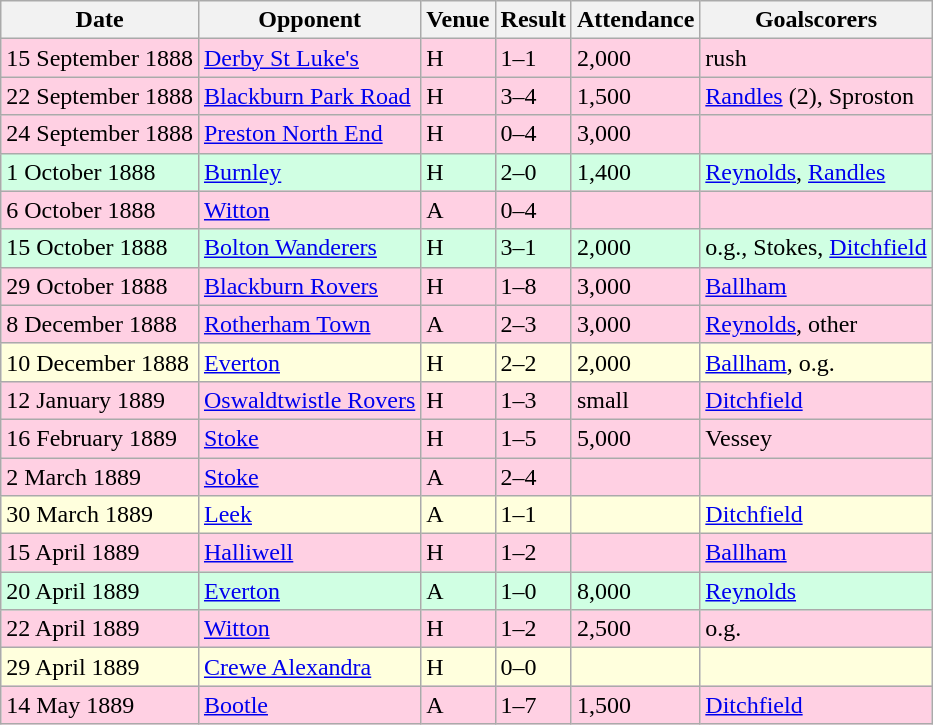<table class="wikitable">
<tr>
<th>Date</th>
<th>Opponent</th>
<th>Venue</th>
<th>Result</th>
<th>Attendance</th>
<th>Goalscorers</th>
</tr>
<tr style="background-color: #ffd0e3;">
<td>15 September 1888</td>
<td><a href='#'>Derby St Luke's</a></td>
<td>H</td>
<td>1–1</td>
<td>2,000</td>
<td>rush</td>
</tr>
<tr style="background-color: #ffd0e3;">
<td>22 September 1888</td>
<td><a href='#'>Blackburn Park Road</a></td>
<td>H</td>
<td>3–4</td>
<td>1,500</td>
<td><a href='#'>Randles</a> (2), Sproston</td>
</tr>
<tr style="background-color: #ffd0e3;">
<td>24 September 1888</td>
<td><a href='#'>Preston North End</a></td>
<td>H</td>
<td>0–4</td>
<td>3,000</td>
<td></td>
</tr>
<tr style="background:#d0ffe3;">
<td>1 October 1888</td>
<td><a href='#'>Burnley</a></td>
<td>H</td>
<td>2–0</td>
<td>1,400</td>
<td><a href='#'>Reynolds</a>, <a href='#'>Randles</a></td>
</tr>
<tr style="background-color: #ffd0e3;">
<td>6 October 1888</td>
<td><a href='#'>Witton</a></td>
<td>A</td>
<td>0–4</td>
<td></td>
<td></td>
</tr>
<tr style="background:#d0ffe3;">
<td>15 October 1888</td>
<td><a href='#'>Bolton Wanderers</a></td>
<td>H</td>
<td>3–1</td>
<td>2,000</td>
<td>o.g., Stokes, <a href='#'>Ditchfield</a></td>
</tr>
<tr style="background-color: #ffd0e3;">
<td>29 October 1888</td>
<td><a href='#'>Blackburn Rovers</a></td>
<td>H</td>
<td>1–8</td>
<td>3,000</td>
<td><a href='#'>Ballham</a></td>
</tr>
<tr style="background-color: #ffd0e3;">
<td>8 December 1888</td>
<td><a href='#'>Rotherham Town</a></td>
<td>A</td>
<td>2–3</td>
<td>3,000</td>
<td><a href='#'>Reynolds</a>, other</td>
</tr>
<tr style="background:#ffd;">
<td>10 December 1888</td>
<td><a href='#'>Everton</a></td>
<td>H</td>
<td>2–2</td>
<td>2,000</td>
<td><a href='#'>Ballham</a>, o.g.</td>
</tr>
<tr style="background-color: #ffd0e3;">
<td>12 January 1889</td>
<td><a href='#'>Oswaldtwistle Rovers</a></td>
<td>H</td>
<td>1–3</td>
<td>small</td>
<td><a href='#'>Ditchfield</a></td>
</tr>
<tr style="background-color: #ffd0e3;">
<td>16 February 1889</td>
<td><a href='#'>Stoke</a></td>
<td>H</td>
<td>1–5</td>
<td>5,000</td>
<td>Vessey</td>
</tr>
<tr style="background-color: #ffd0e3;">
<td>2 March 1889</td>
<td><a href='#'>Stoke</a></td>
<td>A</td>
<td>2–4</td>
<td></td>
<td></td>
</tr>
<tr style="background:#ffd;">
<td>30 March 1889</td>
<td><a href='#'>Leek</a></td>
<td>A</td>
<td>1–1</td>
<td></td>
<td><a href='#'>Ditchfield</a></td>
</tr>
<tr style="background-color: #ffd0e3;">
<td>15 April 1889</td>
<td><a href='#'>Halliwell</a></td>
<td>H</td>
<td>1–2</td>
<td></td>
<td><a href='#'>Ballham</a></td>
</tr>
<tr style="background:#d0ffe3;">
<td>20 April 1889</td>
<td><a href='#'>Everton</a></td>
<td>A</td>
<td>1–0</td>
<td>8,000</td>
<td><a href='#'>Reynolds</a></td>
</tr>
<tr style="background-color: #ffd0e3;">
<td>22 April 1889</td>
<td><a href='#'>Witton</a></td>
<td>H</td>
<td>1–2</td>
<td>2,500</td>
<td>o.g.</td>
</tr>
<tr style="background:#ffd;">
<td>29 April 1889</td>
<td><a href='#'>Crewe Alexandra</a></td>
<td>H</td>
<td>0–0</td>
<td></td>
<td></td>
</tr>
<tr style="background-color: #ffd0e3;">
<td>14 May 1889</td>
<td><a href='#'>Bootle</a></td>
<td>A</td>
<td>1–7</td>
<td>1,500</td>
<td><a href='#'>Ditchfield</a></td>
</tr>
</table>
